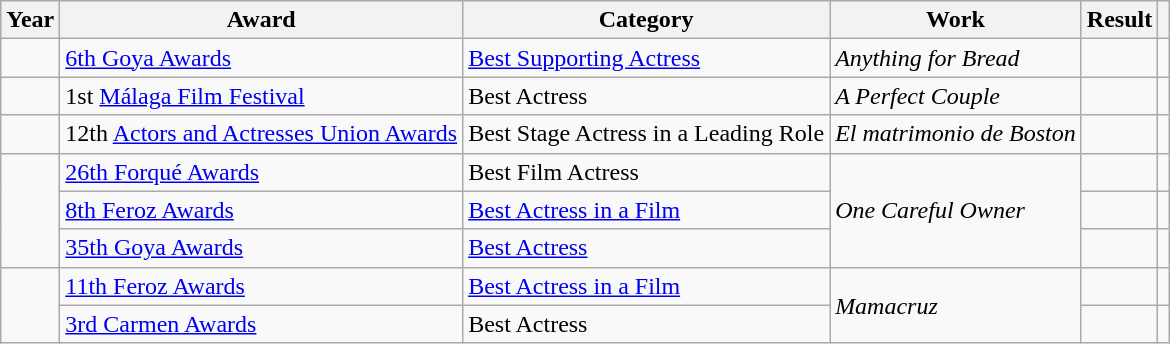<table class="wikitable sortable plainrowheaders">
<tr>
<th>Year</th>
<th>Award</th>
<th>Category</th>
<th>Work</th>
<th>Result</th>
<th scope="col" class="unsortable"></th>
</tr>
<tr>
<td></td>
<td><a href='#'>6th Goya Awards</a></td>
<td><a href='#'>Best Supporting Actress</a></td>
<td><em>Anything for Bread</em></td>
<td></td>
<td align = "center"></td>
</tr>
<tr>
<td></td>
<td>1st <a href='#'>Málaga Film Festival</a></td>
<td>Best Actress</td>
<td><em>A Perfect Couple</em></td>
<td></td>
<td></td>
</tr>
<tr>
<td></td>
<td>12th <a href='#'>Actors and Actresses Union Awards</a></td>
<td>Best Stage Actress in a Leading Role</td>
<td><em>El matrimonio de Boston</em></td>
<td></td>
<td></td>
</tr>
<tr>
<td rowspan = "3"></td>
<td><a href='#'>26th Forqué Awards</a></td>
<td>Best Film Actress</td>
<td rowspan = "3"><em>One Careful Owner</em></td>
<td></td>
<td></td>
</tr>
<tr>
<td><a href='#'>8th Feroz Awards</a></td>
<td><a href='#'>Best Actress in a Film</a></td>
<td></td>
<td></td>
</tr>
<tr>
<td><a href='#'>35th Goya Awards</a></td>
<td><a href='#'>Best Actress</a></td>
<td></td>
<td></td>
</tr>
<tr>
<td rowspan = "2"></td>
<td><a href='#'>11th Feroz Awards</a></td>
<td><a href='#'>Best Actress in a Film</a></td>
<td rowspan = "2"><em>Mamacruz</em></td>
<td></td>
<td></td>
</tr>
<tr>
<td><a href='#'>3rd Carmen Awards</a></td>
<td>Best Actress</td>
<td></td>
<td></td>
</tr>
</table>
